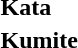<table>
<tr>
<td><strong>Kata</strong></td>
<td></td>
<td></td>
<td></td>
</tr>
<tr>
<td><strong>Kumite</strong></td>
<td></td>
<td></td>
<td> <br> </td>
</tr>
</table>
